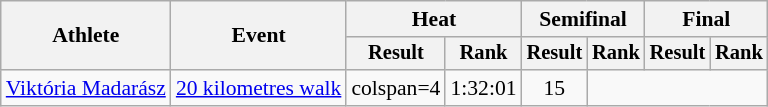<table class="wikitable" style="font-size:90%">
<tr>
<th rowspan="2">Athlete</th>
<th rowspan="2">Event</th>
<th colspan="2">Heat</th>
<th colspan="2">Semifinal</th>
<th colspan="2">Final</th>
</tr>
<tr style="font-size:95%">
<th>Result</th>
<th>Rank</th>
<th>Result</th>
<th>Rank</th>
<th>Result</th>
<th>Rank</th>
</tr>
<tr style=text-align:center>
<td style=text-align:left><a href='#'>Viktória Madarász</a></td>
<td style=text-align:left><a href='#'>20 kilometres walk</a></td>
<td>colspan=4 </td>
<td>1:32:01</td>
<td>15</td>
</tr>
</table>
